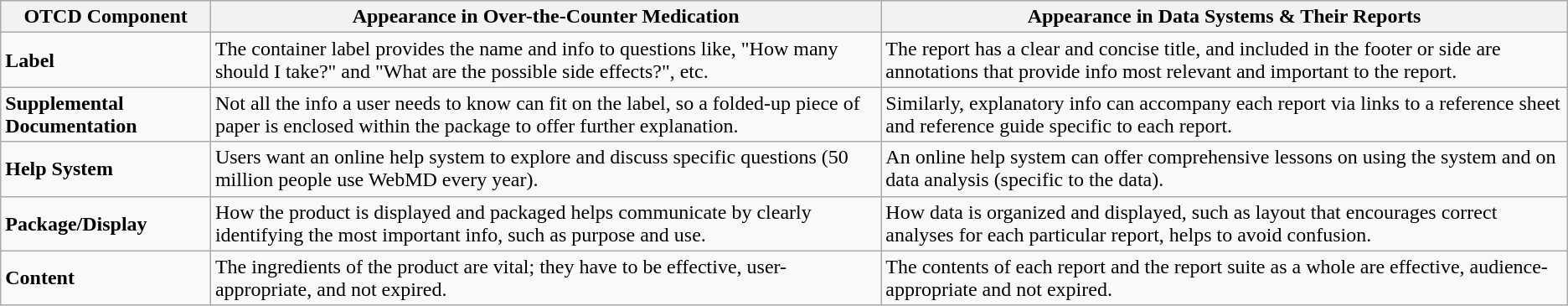<table class="wikitable">
<tr>
<th>OTCD Component</th>
<th>Appearance in Over-the-Counter Medication</th>
<th>Appearance in Data Systems & Their Reports</th>
</tr>
<tr>
<td><strong>Label</strong></td>
<td>The container label provides the name and info to questions like, "How many should I take?" and "What are the possible side effects?", etc.</td>
<td>The report has a clear and concise title, and included in the footer or side are annotations that provide info most relevant and important to the report.</td>
</tr>
<tr>
<td><strong>Supplemental Documentation</strong></td>
<td>Not all the info a user needs to know can fit on the label, so a folded-up piece of paper is enclosed within the package to offer further explanation.</td>
<td>Similarly, explanatory info can accompany each report via links to a reference sheet and reference guide specific to each report.</td>
</tr>
<tr>
<td><strong>Help System</strong></td>
<td>Users want an online help system to explore and discuss specific questions (50 million people use WebMD every year).</td>
<td>An online help system can offer comprehensive lessons on using the system and on data analysis (specific to the data).</td>
</tr>
<tr>
<td><strong>Package/Display</strong></td>
<td>How the product is displayed and packaged helps communicate by clearly identifying the most important info, such as purpose and use.</td>
<td>How data is organized and displayed, such as layout that encourages correct analyses for each particular report, helps to avoid confusion.</td>
</tr>
<tr>
<td><strong>Content</strong></td>
<td>The ingredients of the product are vital; they have to be effective, user-appropriate, and not expired.</td>
<td>The contents of each report and the report suite as a whole are effective, audience-appropriate and not expired.</td>
</tr>
</table>
